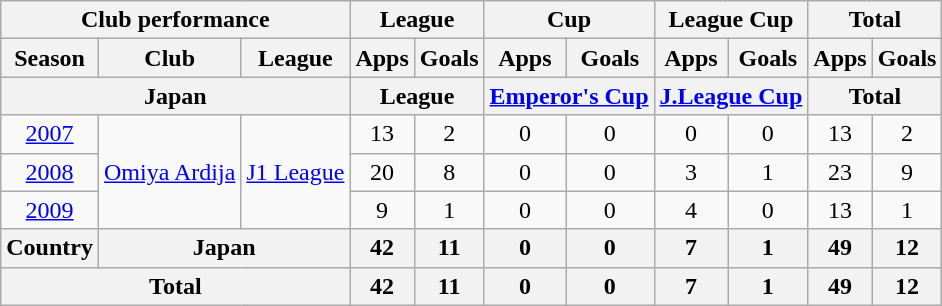<table class="wikitable" style="text-align:center;">
<tr>
<th colspan=3>Club performance</th>
<th colspan=2>League</th>
<th colspan=2>Cup</th>
<th colspan=2>League Cup</th>
<th colspan=2>Total</th>
</tr>
<tr>
<th>Season</th>
<th>Club</th>
<th>League</th>
<th>Apps</th>
<th>Goals</th>
<th>Apps</th>
<th>Goals</th>
<th>Apps</th>
<th>Goals</th>
<th>Apps</th>
<th>Goals</th>
</tr>
<tr>
<th colspan=3>Japan</th>
<th colspan=2>League</th>
<th colspan=2><a href='#'>Emperor's Cup</a></th>
<th colspan=2><a href='#'>J.League Cup</a></th>
<th colspan=2>Total</th>
</tr>
<tr>
<td><a href='#'>2007</a></td>
<td rowspan="3"><a href='#'>Omiya Ardija</a></td>
<td rowspan="3"><a href='#'>J1 League</a></td>
<td>13</td>
<td>2</td>
<td>0</td>
<td>0</td>
<td>0</td>
<td>0</td>
<td>13</td>
<td>2</td>
</tr>
<tr>
<td><a href='#'>2008</a></td>
<td>20</td>
<td>8</td>
<td>0</td>
<td>0</td>
<td>3</td>
<td>1</td>
<td>23</td>
<td>9</td>
</tr>
<tr>
<td><a href='#'>2009</a></td>
<td>9</td>
<td>1</td>
<td>0</td>
<td>0</td>
<td>4</td>
<td>0</td>
<td>13</td>
<td>1</td>
</tr>
<tr>
<th rowspan=1>Country</th>
<th colspan=2>Japan</th>
<th>42</th>
<th>11</th>
<th>0</th>
<th>0</th>
<th>7</th>
<th>1</th>
<th>49</th>
<th>12</th>
</tr>
<tr>
<th colspan=3>Total</th>
<th>42</th>
<th>11</th>
<th>0</th>
<th>0</th>
<th>7</th>
<th>1</th>
<th>49</th>
<th>12</th>
</tr>
</table>
